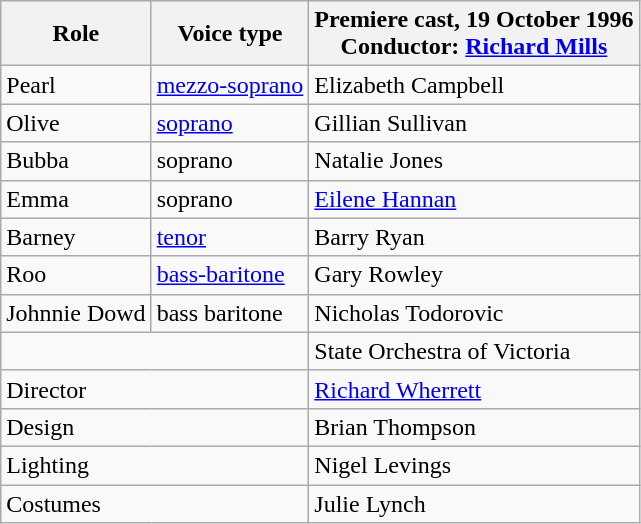<table class="wikitable">
<tr>
<th>Role</th>
<th>Voice type</th>
<th>Premiere cast, 19 October 1996<br>Conductor: <a href='#'>Richard Mills</a></th>
</tr>
<tr>
<td>Pearl</td>
<td><a href='#'>mezzo-soprano</a></td>
<td>Elizabeth Campbell</td>
</tr>
<tr>
<td>Olive</td>
<td><a href='#'>soprano</a></td>
<td>Gillian Sullivan</td>
</tr>
<tr>
<td>Bubba</td>
<td>soprano</td>
<td>Natalie Jones</td>
</tr>
<tr>
<td>Emma</td>
<td>soprano</td>
<td><a href='#'>Eilene Hannan</a></td>
</tr>
<tr>
<td>Barney</td>
<td><a href='#'>tenor</a></td>
<td>Barry Ryan</td>
</tr>
<tr>
<td>Roo</td>
<td><a href='#'>bass-baritone</a></td>
<td>Gary Rowley</td>
</tr>
<tr>
<td>Johnnie Dowd</td>
<td>bass baritone</td>
<td>Nicholas Todorovic</td>
</tr>
<tr>
<td colspan="2"></td>
<td>State Orchestra of Victoria</td>
</tr>
<tr>
<td colspan="2">Director</td>
<td><a href='#'>Richard Wherrett</a></td>
</tr>
<tr>
<td colspan="2">Design</td>
<td>Brian Thompson</td>
</tr>
<tr>
<td colspan="2">Lighting</td>
<td>Nigel Levings</td>
</tr>
<tr>
<td colspan="2">Costumes</td>
<td>Julie Lynch</td>
</tr>
</table>
